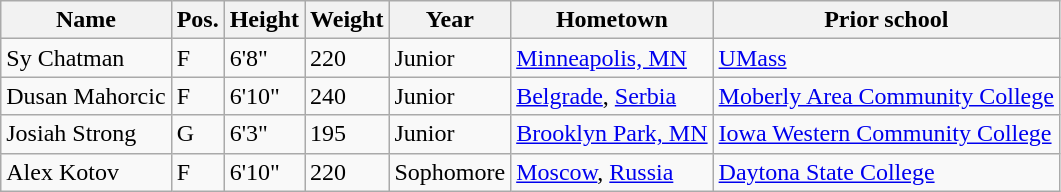<table class="wikitable sortable" border="1">
<tr>
<th>Name</th>
<th>Pos.</th>
<th>Height</th>
<th>Weight</th>
<th>Year</th>
<th>Hometown</th>
<th class="unsortable">Prior school</th>
</tr>
<tr>
<td>Sy Chatman</td>
<td>F</td>
<td>6'8"</td>
<td>220</td>
<td>Junior</td>
<td><a href='#'>Minneapolis, MN</a></td>
<td><a href='#'>UMass</a></td>
</tr>
<tr>
<td>Dusan Mahorcic</td>
<td>F</td>
<td>6'10"</td>
<td>240</td>
<td>Junior</td>
<td><a href='#'>Belgrade</a>, <a href='#'>Serbia</a></td>
<td><a href='#'>Moberly Area Community College</a></td>
</tr>
<tr>
<td>Josiah Strong</td>
<td>G</td>
<td>6'3"</td>
<td>195</td>
<td>Junior</td>
<td><a href='#'>Brooklyn Park, MN</a></td>
<td><a href='#'>Iowa Western Community College</a></td>
</tr>
<tr>
<td>Alex Kotov</td>
<td>F</td>
<td>6'10"</td>
<td>220</td>
<td>Sophomore</td>
<td><a href='#'>Moscow</a>, <a href='#'>Russia</a></td>
<td><a href='#'>Daytona State College</a></td>
</tr>
</table>
